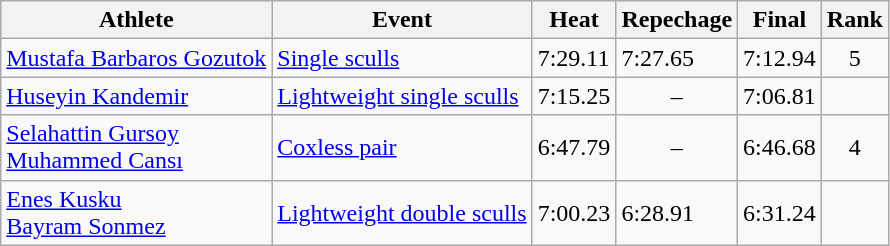<table class=wikitable>
<tr>
<th>Athlete</th>
<th>Event</th>
<th>Heat</th>
<th>Repechage</th>
<th>Final</th>
<th>Rank</th>
</tr>
<tr>
<td><a href='#'>Mustafa Barbaros Gozutok</a></td>
<td><a href='#'>Single sculls</a></td>
<td>7:29.11</td>
<td>7:27.65</td>
<td>7:12.94</td>
<td align=center>5</td>
</tr>
<tr>
<td><a href='#'>Huseyin Kandemir</a></td>
<td><a href='#'>Lightweight single sculls</a></td>
<td>7:15.25</td>
<td align=center>–</td>
<td>7:06.81</td>
<td align=center></td>
</tr>
<tr>
<td><a href='#'>Selahattin Gursoy</a> <br> <a href='#'>Muhammed Cansı</a></td>
<td><a href='#'>Coxless pair</a></td>
<td>6:47.79</td>
<td align=center>–</td>
<td>6:46.68</td>
<td align=center>4</td>
</tr>
<tr>
<td><a href='#'>Enes Kusku</a> <br> <a href='#'>Bayram Sonmez</a></td>
<td><a href='#'>Lightweight double sculls</a></td>
<td>7:00.23</td>
<td>6:28.91</td>
<td>6:31.24</td>
<td align=center></td>
</tr>
</table>
